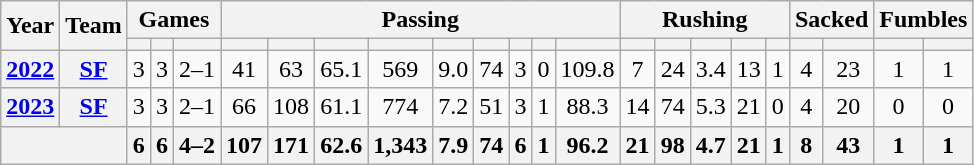<table class="wikitable"style="text-align:center;">
<tr>
<th rowspan="2">Year</th>
<th rowspan="2">Team</th>
<th colspan="3">Games</th>
<th colspan="9">Passing</th>
<th colspan="5">Rushing</th>
<th colspan="2">Sacked</th>
<th colspan="2">Fumbles</th>
</tr>
<tr>
<th></th>
<th></th>
<th></th>
<th></th>
<th></th>
<th></th>
<th></th>
<th></th>
<th></th>
<th></th>
<th></th>
<th></th>
<th></th>
<th></th>
<th></th>
<th></th>
<th></th>
<th></th>
<th></th>
<th></th>
<th></th>
</tr>
<tr>
<th><a href='#'>2022</a></th>
<th><a href='#'>SF</a></th>
<td>3</td>
<td>3</td>
<td>2–1</td>
<td>41</td>
<td>63</td>
<td>65.1</td>
<td>569</td>
<td>9.0</td>
<td>74</td>
<td>3</td>
<td>0</td>
<td>109.8</td>
<td>7</td>
<td>24</td>
<td>3.4</td>
<td>13</td>
<td>1</td>
<td>4</td>
<td>23</td>
<td>1</td>
<td>1</td>
</tr>
<tr>
<th><a href='#'>2023</a></th>
<th><a href='#'>SF</a></th>
<td>3</td>
<td>3</td>
<td>2–1</td>
<td>66</td>
<td>108</td>
<td>61.1</td>
<td>774</td>
<td>7.2</td>
<td>51</td>
<td>3</td>
<td>1</td>
<td>88.3</td>
<td>14</td>
<td>74</td>
<td>5.3</td>
<td>21</td>
<td>0</td>
<td>4</td>
<td>20</td>
<td>0</td>
<td>0</td>
</tr>
<tr>
<th colspan="2"></th>
<th>6</th>
<th>6</th>
<th>4–2</th>
<th>107</th>
<th>171</th>
<th>62.6</th>
<th>1,343</th>
<th>7.9</th>
<th>74</th>
<th>6</th>
<th>1</th>
<th>96.2</th>
<th>21</th>
<th>98</th>
<th>4.7</th>
<th>21</th>
<th>1</th>
<th>8</th>
<th>43</th>
<th>1</th>
<th>1</th>
</tr>
</table>
